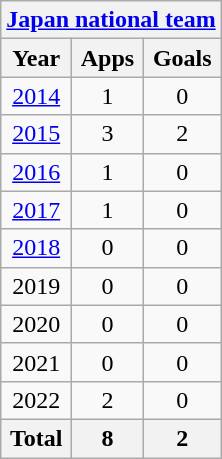<table class="wikitable" style="text-align:center">
<tr>
<th colspan=3><a href='#'>Japan national team</a></th>
</tr>
<tr>
<th>Year</th>
<th>Apps</th>
<th>Goals</th>
</tr>
<tr>
<td><a href='#'>2014</a></td>
<td>1</td>
<td>0</td>
</tr>
<tr>
<td><a href='#'>2015</a></td>
<td>3</td>
<td>2</td>
</tr>
<tr>
<td><a href='#'>2016</a></td>
<td>1</td>
<td>0</td>
</tr>
<tr>
<td><a href='#'>2017</a></td>
<td>1</td>
<td>0</td>
</tr>
<tr>
<td><a href='#'>2018</a></td>
<td>0</td>
<td>0</td>
</tr>
<tr>
<td>2019</td>
<td>0</td>
<td>0</td>
</tr>
<tr>
<td>2020</td>
<td>0</td>
<td>0</td>
</tr>
<tr>
<td>2021</td>
<td>0</td>
<td>0</td>
</tr>
<tr>
<td>2022</td>
<td>2</td>
<td>0</td>
</tr>
<tr>
<th>Total</th>
<th>8</th>
<th>2</th>
</tr>
</table>
